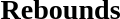<table width=100%>
<tr>
<td width=50% valign=top><br><h3>Rebounds</h3>




</td>
</tr>
</table>
